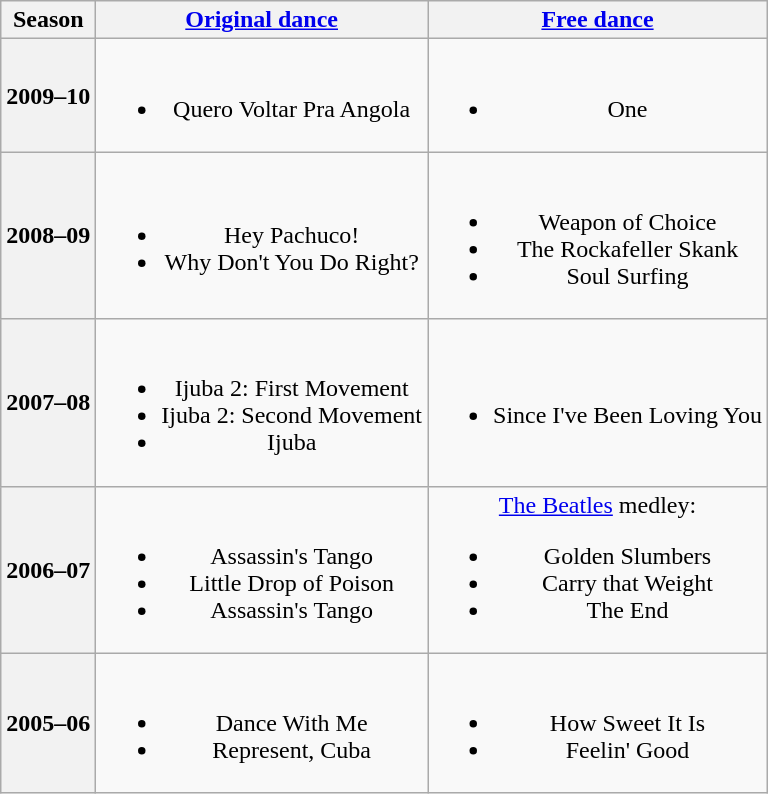<table class="wikitable" style="text-align:center">
<tr>
<th>Season</th>
<th><a href='#'>Original dance</a></th>
<th><a href='#'>Free dance</a></th>
</tr>
<tr>
<th>2009–10 <br> </th>
<td><br><ul><li>Quero Voltar Pra Angola <br></li></ul></td>
<td><br><ul><li>One <br></li></ul></td>
</tr>
<tr>
<th>2008–09 <br> </th>
<td><br><ul><li>Hey Pachuco! <br></li><li>Why Don't You Do Right? <br></li></ul></td>
<td><br><ul><li>Weapon of Choice</li><li>The Rockafeller Skank</li><li>Soul Surfing <br></li></ul></td>
</tr>
<tr>
<th>2007–08 <br> </th>
<td><br><ul><li>Ijuba 2: First Movement</li><li>Ijuba 2: Second Movement</li><li>Ijuba <br></li></ul></td>
<td><br><ul><li>Since I've Been Loving You <br></li></ul></td>
</tr>
<tr>
<th>2006–07 <br> </th>
<td><br><ul><li>Assassin's Tango <br></li><li>Little Drop of Poison <br></li><li>Assassin's Tango</li></ul></td>
<td><a href='#'>The Beatles</a> medley:<br><ul><li>Golden Slumbers</li><li>Carry that Weight</li><li>The End</li></ul></td>
</tr>
<tr>
<th>2005–06 <br> </th>
<td><br><ul><li>Dance With Me <br></li><li>Represent, Cuba <br></li></ul></td>
<td><br><ul><li>How Sweet It Is</li><li>Feelin' Good <br></li></ul></td>
</tr>
</table>
